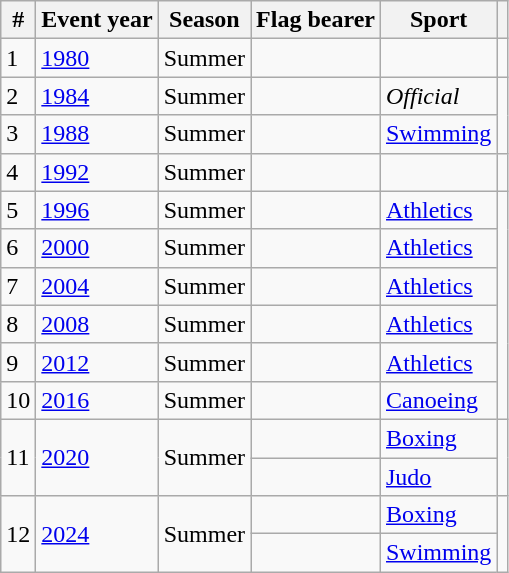<table class="wikitable sortable">
<tr>
<th>#</th>
<th>Event year</th>
<th>Season</th>
<th>Flag bearer</th>
<th>Sport</th>
<th></th>
</tr>
<tr>
<td>1</td>
<td><a href='#'>1980</a></td>
<td>Summer</td>
<td></td>
<td></td>
<td></td>
</tr>
<tr>
<td>2</td>
<td><a href='#'>1984</a></td>
<td>Summer</td>
<td></td>
<td><em>Official</em></td>
<td rowspan=2></td>
</tr>
<tr>
<td>3</td>
<td><a href='#'>1988</a></td>
<td>Summer</td>
<td></td>
<td><a href='#'>Swimming</a></td>
</tr>
<tr>
<td>4</td>
<td><a href='#'>1992</a></td>
<td>Summer</td>
<td></td>
<td></td>
<td></td>
</tr>
<tr>
<td>5</td>
<td><a href='#'>1996</a></td>
<td>Summer</td>
<td></td>
<td><a href='#'>Athletics</a></td>
<td rowspan=6></td>
</tr>
<tr>
<td>6</td>
<td><a href='#'>2000</a></td>
<td>Summer</td>
<td></td>
<td><a href='#'>Athletics</a></td>
</tr>
<tr>
<td>7</td>
<td><a href='#'>2004</a></td>
<td>Summer</td>
<td></td>
<td><a href='#'>Athletics</a></td>
</tr>
<tr>
<td>8</td>
<td><a href='#'>2008</a></td>
<td>Summer</td>
<td></td>
<td><a href='#'>Athletics</a></td>
</tr>
<tr>
<td>9</td>
<td><a href='#'>2012</a></td>
<td>Summer</td>
<td></td>
<td><a href='#'>Athletics</a></td>
</tr>
<tr>
<td>10</td>
<td><a href='#'>2016</a></td>
<td>Summer</td>
<td></td>
<td><a href='#'>Canoeing</a></td>
</tr>
<tr>
<td rowspan=2>11</td>
<td rowspan=2><a href='#'>2020</a></td>
<td rowspan=2>Summer</td>
<td></td>
<td><a href='#'>Boxing</a></td>
<td rowspan=2></td>
</tr>
<tr>
<td></td>
<td><a href='#'>Judo</a></td>
</tr>
<tr>
<td rowspan=2>12</td>
<td rowspan=2><a href='#'>2024</a></td>
<td rowspan=2>Summer</td>
<td></td>
<td><a href='#'>Boxing</a></td>
<td rowspan=2></td>
</tr>
<tr>
<td></td>
<td><a href='#'>Swimming</a></td>
</tr>
</table>
